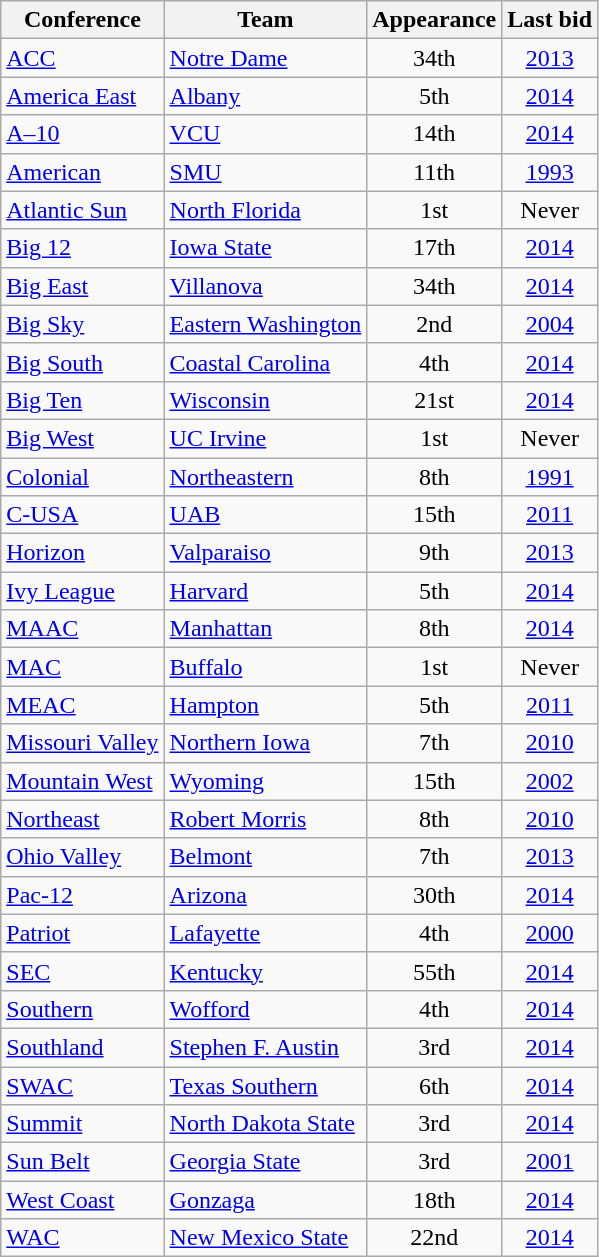<table class="wikitable sortable" style="text-align:center;">
<tr>
<th>Conference</th>
<th>Team</th>
<th data-sort-type="number">Appearance</th>
<th>Last bid</th>
</tr>
<tr>
<td align=left><a href='#'>ACC</a></td>
<td align=left><a href='#'>Notre Dame</a></td>
<td>34th</td>
<td><a href='#'>2013</a></td>
</tr>
<tr>
<td align=left><a href='#'>America East</a></td>
<td align=left><a href='#'>Albany</a></td>
<td>5th</td>
<td><a href='#'>2014</a></td>
</tr>
<tr>
<td align=left><a href='#'>A–10</a></td>
<td align=left><a href='#'>VCU</a></td>
<td>14th</td>
<td><a href='#'>2014</a></td>
</tr>
<tr>
<td align=left><a href='#'>American</a></td>
<td align=left><a href='#'>SMU</a></td>
<td>11th</td>
<td><a href='#'>1993</a></td>
</tr>
<tr>
<td align=left><a href='#'>Atlantic Sun</a></td>
<td align=left><a href='#'>North Florida</a></td>
<td>1st</td>
<td>Never</td>
</tr>
<tr>
<td align=left><a href='#'>Big 12</a></td>
<td align=left><a href='#'>Iowa State</a></td>
<td>17th</td>
<td><a href='#'>2014</a></td>
</tr>
<tr>
<td align=left><a href='#'>Big East</a></td>
<td align=left><a href='#'>Villanova</a></td>
<td>34th</td>
<td><a href='#'>2014</a></td>
</tr>
<tr>
<td align=left><a href='#'>Big Sky</a></td>
<td align=left><a href='#'>Eastern Washington</a></td>
<td>2nd</td>
<td><a href='#'>2004</a></td>
</tr>
<tr>
<td align=left><a href='#'>Big South</a></td>
<td align=left><a href='#'>Coastal Carolina</a></td>
<td>4th</td>
<td><a href='#'>2014</a></td>
</tr>
<tr>
<td align=left><a href='#'>Big Ten</a></td>
<td align=left><a href='#'>Wisconsin</a></td>
<td>21st</td>
<td><a href='#'>2014</a></td>
</tr>
<tr>
<td align=left><a href='#'>Big West</a></td>
<td align=left><a href='#'>UC Irvine</a></td>
<td>1st</td>
<td>Never</td>
</tr>
<tr>
<td align=left><a href='#'>Colonial</a></td>
<td align=left><a href='#'>Northeastern</a></td>
<td>8th</td>
<td><a href='#'>1991</a></td>
</tr>
<tr>
<td align=left><a href='#'>C-USA</a></td>
<td align=left><a href='#'>UAB</a></td>
<td>15th</td>
<td><a href='#'>2011</a></td>
</tr>
<tr>
<td align=left><a href='#'>Horizon</a></td>
<td align=left><a href='#'>Valparaiso</a></td>
<td>9th</td>
<td><a href='#'>2013</a></td>
</tr>
<tr>
<td align=left><a href='#'>Ivy League</a></td>
<td align=left><a href='#'>Harvard</a></td>
<td>5th</td>
<td><a href='#'>2014</a></td>
</tr>
<tr>
<td align=left><a href='#'>MAAC</a></td>
<td align=left><a href='#'>Manhattan</a></td>
<td>8th</td>
<td><a href='#'>2014</a></td>
</tr>
<tr>
<td align=left><a href='#'>MAC</a></td>
<td align=left><a href='#'>Buffalo</a></td>
<td>1st</td>
<td>Never</td>
</tr>
<tr>
<td align=left><a href='#'>MEAC</a></td>
<td align=left><a href='#'>Hampton</a></td>
<td>5th</td>
<td><a href='#'>2011</a></td>
</tr>
<tr>
<td align=left><a href='#'>Missouri Valley</a></td>
<td align=left><a href='#'>Northern Iowa</a></td>
<td>7th</td>
<td><a href='#'>2010</a></td>
</tr>
<tr>
<td align=left><a href='#'>Mountain West</a></td>
<td align=left><a href='#'>Wyoming</a></td>
<td>15th</td>
<td><a href='#'>2002</a></td>
</tr>
<tr>
<td align=left><a href='#'>Northeast</a></td>
<td align=left><a href='#'>Robert Morris</a></td>
<td>8th</td>
<td><a href='#'>2010</a></td>
</tr>
<tr>
<td align=left><a href='#'>Ohio Valley</a></td>
<td align=left><a href='#'>Belmont</a></td>
<td>7th</td>
<td><a href='#'>2013</a></td>
</tr>
<tr>
<td align=left><a href='#'>Pac-12</a></td>
<td align=left><a href='#'>Arizona</a></td>
<td>30th</td>
<td><a href='#'>2014</a></td>
</tr>
<tr>
<td align=left><a href='#'>Patriot</a></td>
<td align=left><a href='#'>Lafayette</a></td>
<td>4th</td>
<td><a href='#'>2000</a></td>
</tr>
<tr>
<td align=left><a href='#'>SEC</a></td>
<td align=left><a href='#'>Kentucky</a></td>
<td>55th</td>
<td><a href='#'>2014</a></td>
</tr>
<tr>
<td align=left><a href='#'>Southern</a></td>
<td align=left><a href='#'>Wofford</a></td>
<td>4th</td>
<td><a href='#'>2014</a></td>
</tr>
<tr>
<td align=left><a href='#'>Southland</a></td>
<td align=left><a href='#'>Stephen F. Austin</a></td>
<td>3rd</td>
<td><a href='#'>2014</a></td>
</tr>
<tr>
<td align=left><a href='#'>SWAC</a></td>
<td align=left><a href='#'>Texas Southern</a></td>
<td>6th</td>
<td><a href='#'>2014</a></td>
</tr>
<tr>
<td align=left><a href='#'>Summit</a></td>
<td align=left><a href='#'>North Dakota State</a></td>
<td>3rd</td>
<td><a href='#'>2014</a></td>
</tr>
<tr>
<td align=left><a href='#'>Sun Belt</a></td>
<td align=left><a href='#'>Georgia State</a></td>
<td>3rd</td>
<td><a href='#'>2001</a></td>
</tr>
<tr>
<td align=left><a href='#'>West Coast</a></td>
<td align=left><a href='#'>Gonzaga</a></td>
<td>18th</td>
<td><a href='#'>2014</a></td>
</tr>
<tr>
<td align=left><a href='#'>WAC</a></td>
<td align=left><a href='#'>New Mexico State</a></td>
<td>22nd</td>
<td><a href='#'>2014</a></td>
</tr>
</table>
